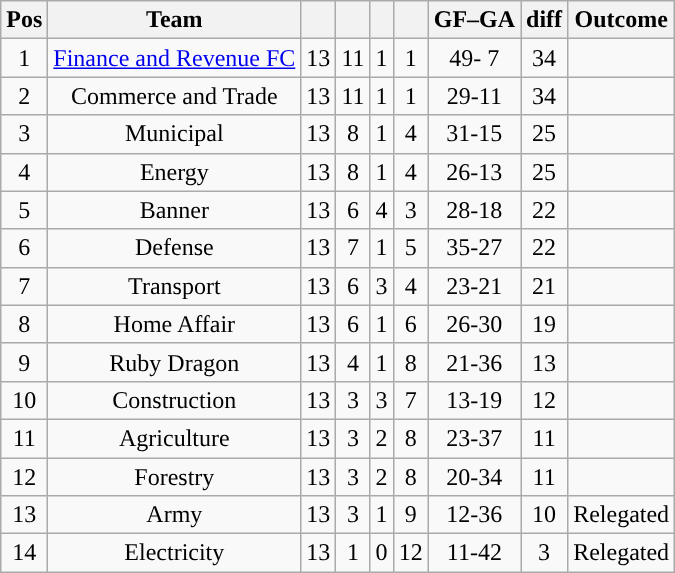<table class="wikitable sortable" style="text-align: center;">
<tr>
<th align="center">Pos</th>
<th align="center">Team</th>
<th align="center"></th>
<th align="center"></th>
<th align="center"></th>
<th align="center"></th>
<th align="center">GF–GA</th>
<th align="center">diff</th>
<th align="center">Outcome</th>
</tr>
<tr>
<td>1</td>
<td><a href='#'>Finance and Revenue FC</a></td>
<td>13</td>
<td>11</td>
<td>1</td>
<td>1</td>
<td>49- 7</td>
<td>34</td>
<td></td>
</tr>
<tr>
<td>2</td>
<td>Commerce and Trade</td>
<td>13</td>
<td>11</td>
<td>1</td>
<td>1</td>
<td>29-11</td>
<td>34</td>
<td></td>
</tr>
<tr>
<td>3</td>
<td>Municipal</td>
<td>13</td>
<td>8</td>
<td>1</td>
<td>4</td>
<td>31-15</td>
<td>25</td>
<td></td>
</tr>
<tr>
<td>4</td>
<td>Energy</td>
<td>13</td>
<td>8</td>
<td>1</td>
<td>4</td>
<td>26-13</td>
<td>25</td>
<td></td>
</tr>
<tr>
<td>5</td>
<td>Banner</td>
<td>13</td>
<td>6</td>
<td>4</td>
<td>3</td>
<td>28-18</td>
<td>22</td>
<td></td>
</tr>
<tr>
<td>6</td>
<td>Defense</td>
<td>13</td>
<td>7</td>
<td>1</td>
<td>5</td>
<td>35-27</td>
<td>22</td>
<td></td>
</tr>
<tr>
<td>7</td>
<td>Transport</td>
<td>13</td>
<td>6</td>
<td>3</td>
<td>4</td>
<td>23-21</td>
<td>21</td>
<td></td>
</tr>
<tr>
<td>8</td>
<td>Home Affair</td>
<td>13</td>
<td>6</td>
<td>1</td>
<td>6</td>
<td>26-30</td>
<td>19</td>
<td></td>
</tr>
<tr>
<td>9</td>
<td>Ruby Dragon</td>
<td>13</td>
<td>4</td>
<td>1</td>
<td>8</td>
<td>21-36</td>
<td>13</td>
<td></td>
</tr>
<tr>
<td>10</td>
<td>Construction</td>
<td>13</td>
<td>3</td>
<td>3</td>
<td>7</td>
<td>13-19</td>
<td>12</td>
<td></td>
</tr>
<tr>
<td>11</td>
<td>Agriculture</td>
<td>13</td>
<td>3</td>
<td>2</td>
<td>8</td>
<td>23-37</td>
<td>11</td>
<td></td>
</tr>
<tr>
<td>12</td>
<td>Forestry</td>
<td>13</td>
<td>3</td>
<td>2</td>
<td>8</td>
<td>20-34</td>
<td>11</td>
<td></td>
</tr>
<tr>
<td>13</td>
<td>Army</td>
<td>13</td>
<td>3</td>
<td>1</td>
<td>9</td>
<td>12-36</td>
<td>10</td>
<td>Relegated</td>
</tr>
<tr>
<td>14</td>
<td>Electricity</td>
<td>13</td>
<td>1</td>
<td>0</td>
<td>12</td>
<td>11-42</td>
<td>3</td>
<td>Relegated</td>
</tr>
</table>
